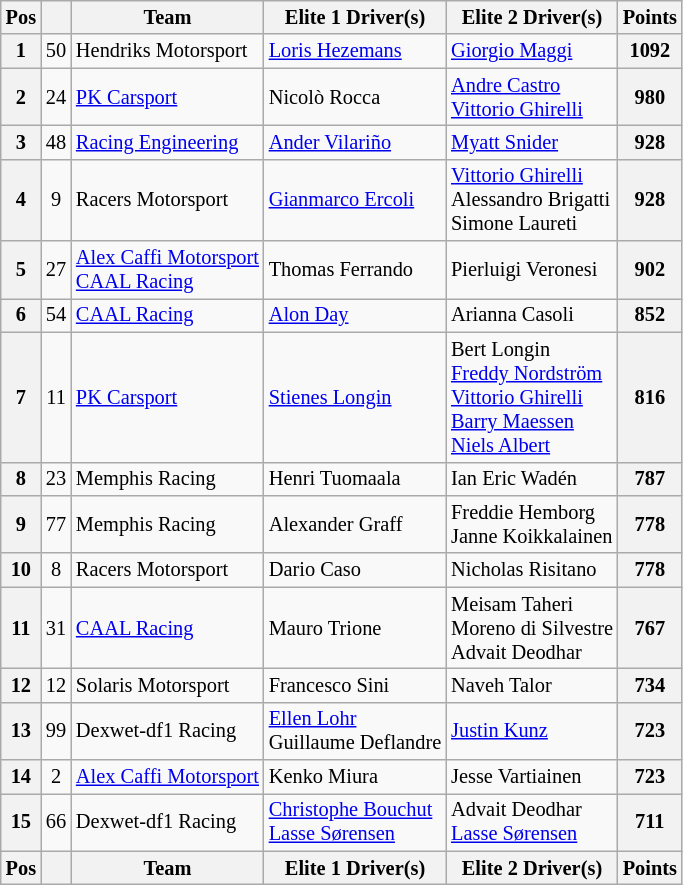<table class="wikitable" style="font-size:85%; text-align:center">
<tr>
<th>Pos</th>
<th></th>
<th>Team</th>
<th>Elite 1 Driver(s)</th>
<th>Elite 2 Driver(s)</th>
<th>Points</th>
</tr>
<tr>
<th>1</th>
<td>50</td>
<td align="left"> Hendriks Motorsport</td>
<td align="left"> <a href='#'>Loris Hezemans</a></td>
<td align="left"> <a href='#'>Giorgio Maggi</a></td>
<th>1092</th>
</tr>
<tr>
<th>2</th>
<td>24</td>
<td align="left"> <a href='#'>PK Carsport</a></td>
<td align="left"> Nicolò Rocca</td>
<td align="left"> <a href='#'>Andre Castro</a><br> <a href='#'>Vittorio Ghirelli</a></td>
<th>980</th>
</tr>
<tr>
<th>3</th>
<td>48</td>
<td align="left"> <a href='#'>Racing Engineering</a></td>
<td align="left"> <a href='#'>Ander Vilariño</a></td>
<td align="left"> <a href='#'>Myatt Snider</a></td>
<th>928</th>
</tr>
<tr>
<th>4</th>
<td>9</td>
<td align="left"> Racers Motorsport</td>
<td align="left"> <a href='#'>Gianmarco Ercoli</a></td>
<td align="left"> <a href='#'>Vittorio Ghirelli</a><br> Alessandro Brigatti<br> Simone Laureti</td>
<th>928</th>
</tr>
<tr>
<th>5</th>
<td>27</td>
<td align="left"> <a href='#'>Alex Caffi Motorsport</a> <small></small><br> <a href='#'>CAAL Racing</a> <small></small></td>
<td align="left"> Thomas Ferrando</td>
<td align="left"> Pierluigi Veronesi</td>
<th>902</th>
</tr>
<tr>
<th>6</th>
<td>54</td>
<td align="left"> <a href='#'>CAAL Racing</a></td>
<td align="left"> <a href='#'>Alon Day</a></td>
<td align="left"> Arianna Casoli</td>
<th>852</th>
</tr>
<tr>
<th>7</th>
<td>11</td>
<td align="left"> <a href='#'>PK Carsport</a></td>
<td align="left"> <a href='#'>Stienes Longin</a></td>
<td align="left"> Bert Longin<br> <a href='#'>Freddy Nordström</a><br> <a href='#'>Vittorio Ghirelli</a><br> <a href='#'>Barry Maessen</a><br> <a href='#'>Niels Albert</a></td>
<th>816</th>
</tr>
<tr>
<th>8</th>
<td>23</td>
<td align="left"> Memphis Racing</td>
<td align="left"> Henri Tuomaala</td>
<td align="left"> Ian Eric Wadén</td>
<th>787</th>
</tr>
<tr>
<th>9</th>
<td>77</td>
<td align="left"> Memphis Racing</td>
<td align="left"> Alexander Graff</td>
<td align="left"> Freddie Hemborg<br> Janne Koikkalainen</td>
<th>778</th>
</tr>
<tr>
<th>10</th>
<td>8</td>
<td align="left"> Racers Motorsport</td>
<td align="left"> Dario Caso</td>
<td align="left"> Nicholas Risitano</td>
<th>778</th>
</tr>
<tr>
<th>11</th>
<td>31</td>
<td align="left"> <a href='#'>CAAL Racing</a></td>
<td align="left"> Mauro Trione</td>
<td align="left"> Meisam Taheri<br> Moreno di Silvestre<br> Advait Deodhar</td>
<th>767</th>
</tr>
<tr>
<th>12</th>
<td>12</td>
<td align="left"> Solaris Motorsport</td>
<td align="left"> Francesco Sini</td>
<td align="left"> Naveh Talor</td>
<th>734</th>
</tr>
<tr>
<th>13</th>
<td>99</td>
<td align="left"> Dexwet-df1 Racing</td>
<td align="left"> <a href='#'>Ellen Lohr</a><br> Guillaume Deflandre</td>
<td align="left"> <a href='#'>Justin Kunz</a></td>
<th>723</th>
</tr>
<tr>
<th>14</th>
<td>2</td>
<td align="left"> <a href='#'>Alex Caffi Motorsport</a></td>
<td align="left"> Kenko Miura</td>
<td align="left"> Jesse Vartiainen</td>
<th>723</th>
</tr>
<tr>
<th>15</th>
<td>66</td>
<td align="left"> Dexwet-df1 Racing</td>
<td align="left"> <a href='#'>Christophe Bouchut</a><br> <a href='#'>Lasse Sørensen</a></td>
<td align="left"> Advait Deodhar<br> <a href='#'>Lasse Sørensen</a></td>
<th>711</th>
</tr>
<tr>
<th>Pos</th>
<th></th>
<th>Team</th>
<th>Elite 1 Driver(s)</th>
<th>Elite 2 Driver(s)</th>
<th>Points</th>
</tr>
</table>
